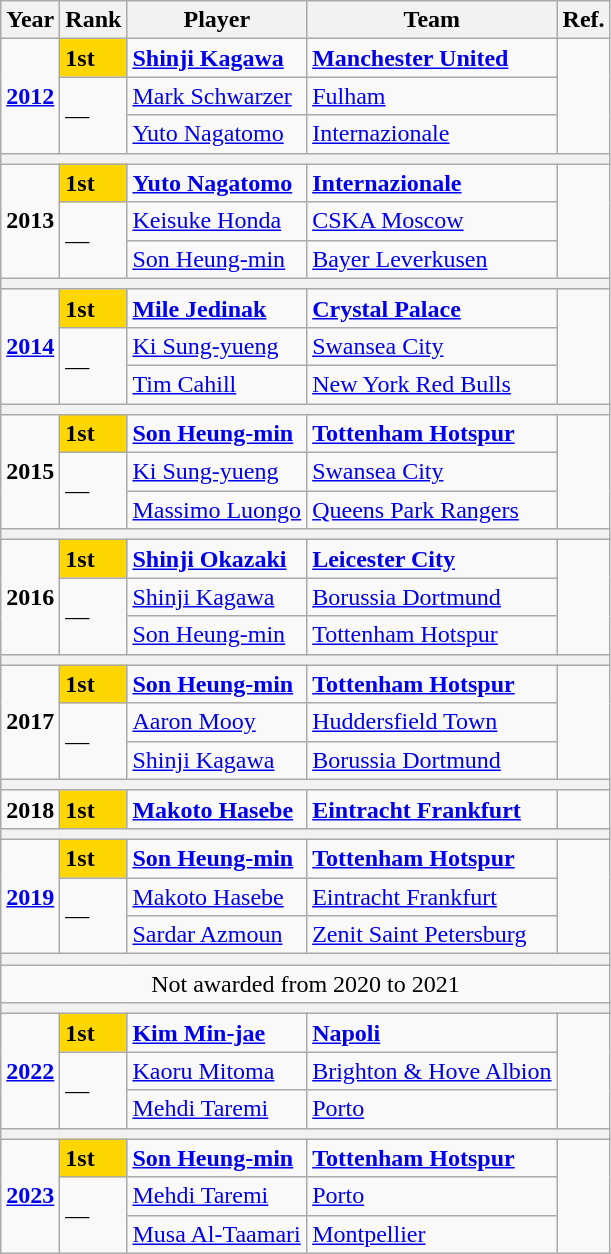<table class="wikitable">
<tr>
<th>Year</th>
<th>Rank</th>
<th>Player</th>
<th>Team</th>
<th>Ref.</th>
</tr>
<tr>
<td align="center" rowspan="3"><strong><a href='#'>2012</a></strong></td>
<td scope=col style="background-color: gold"><strong>1st</strong></td>
<td> <strong><a href='#'>Shinji Kagawa</a></strong></td>
<td> <strong><a href='#'>Manchester United</a></strong></td>
<td rowspan="3"></td>
</tr>
<tr>
<td scope=col rowspan="2">—</td>
<td> <a href='#'>Mark Schwarzer</a></td>
<td> <a href='#'>Fulham</a></td>
</tr>
<tr>
<td> <a href='#'>Yuto Nagatomo</a></td>
<td> <a href='#'>Internazionale</a></td>
</tr>
<tr>
<th colspan="5"></th>
</tr>
<tr>
<td align="center" rowspan="3"><strong>2013</strong></td>
<td scope=col style="background-color: gold"><strong>1st</strong></td>
<td> <strong><a href='#'>Yuto Nagatomo</a></strong></td>
<td> <strong><a href='#'>Internazionale</a></strong></td>
<td rowspan="3"></td>
</tr>
<tr>
<td scope=col rowspan="2">—</td>
<td> <a href='#'>Keisuke Honda</a></td>
<td> <a href='#'>CSKA Moscow</a></td>
</tr>
<tr>
<td> <a href='#'>Son Heung-min</a></td>
<td> <a href='#'>Bayer Leverkusen</a></td>
</tr>
<tr>
<th colspan="5"></th>
</tr>
<tr>
<td align="center" rowspan="3"><strong><a href='#'>2014</a></strong></td>
<td scope=col style="background-color: gold"><strong>1st</strong></td>
<td> <strong><a href='#'>Mile Jedinak</a></strong></td>
<td> <strong><a href='#'>Crystal Palace</a></strong></td>
<td rowspan="3"></td>
</tr>
<tr>
<td scope=col rowspan="2">—</td>
<td> <a href='#'>Ki Sung-yueng</a></td>
<td> <a href='#'>Swansea City</a></td>
</tr>
<tr>
<td> <a href='#'>Tim Cahill</a></td>
<td> <a href='#'>New York Red Bulls</a></td>
</tr>
<tr>
<th colspan="5"></th>
</tr>
<tr>
<td align="center" rowspan="3"><strong>2015</strong></td>
<td scope=col style="background-color: gold"><strong>1st</strong></td>
<td> <strong><a href='#'>Son Heung-min</a></strong></td>
<td> <strong><a href='#'>Tottenham Hotspur</a></strong></td>
<td rowspan="3"></td>
</tr>
<tr>
<td scope=col rowspan="2">—</td>
<td> <a href='#'>Ki Sung-yueng</a></td>
<td> <a href='#'>Swansea City</a></td>
</tr>
<tr>
<td> <a href='#'>Massimo Luongo</a></td>
<td> <a href='#'>Queens Park Rangers</a></td>
</tr>
<tr>
<th colspan="5"></th>
</tr>
<tr>
<td align="center" rowspan="3"><strong>2016</strong></td>
<td scope=col style="background-color: gold"><strong>1st</strong></td>
<td> <strong><a href='#'>Shinji Okazaki</a></strong></td>
<td> <strong><a href='#'>Leicester City</a></strong></td>
<td rowspan="3"></td>
</tr>
<tr>
<td scope=col rowspan="2">—</td>
<td> <a href='#'>Shinji Kagawa</a></td>
<td> <a href='#'>Borussia Dortmund</a></td>
</tr>
<tr>
<td> <a href='#'>Son Heung-min</a></td>
<td> <a href='#'>Tottenham Hotspur</a></td>
</tr>
<tr>
<th colspan="5"></th>
</tr>
<tr>
<td align="center" rowspan="3"><strong>2017</strong></td>
<td scope=col style="background-color: gold"><strong>1st</strong></td>
<td> <strong><a href='#'>Son Heung-min</a></strong></td>
<td> <strong><a href='#'>Tottenham Hotspur</a></strong></td>
<td rowspan="3"></td>
</tr>
<tr>
<td scope=col rowspan="2">—</td>
<td> <a href='#'>Aaron Mooy</a></td>
<td> <a href='#'>Huddersfield Town</a></td>
</tr>
<tr>
<td> <a href='#'>Shinji Kagawa</a></td>
<td> <a href='#'>Borussia Dortmund</a></td>
</tr>
<tr>
<th colspan="5"></th>
</tr>
<tr>
<td align="center"><strong>2018</strong></td>
<td scope=col style="background-color: gold"><strong>1st</strong></td>
<td> <strong><a href='#'>Makoto Hasebe</a></strong></td>
<td> <strong><a href='#'>Eintracht Frankfurt</a></strong></td>
<td></td>
</tr>
<tr>
<th colspan="5"></th>
</tr>
<tr>
<td align="center" rowspan="3"><strong><a href='#'>2019</a></strong></td>
<td scope=col style="background-color: gold"><strong>1st</strong></td>
<td> <strong><a href='#'>Son Heung-min</a></strong></td>
<td> <strong><a href='#'>Tottenham Hotspur</a></strong></td>
<td rowspan="3"></td>
</tr>
<tr>
<td scope=col rowspan="2">—</td>
<td> <a href='#'>Makoto Hasebe</a></td>
<td> <a href='#'>Eintracht Frankfurt</a></td>
</tr>
<tr>
<td> <a href='#'>Sardar Azmoun</a></td>
<td> <a href='#'>Zenit Saint Petersburg</a></td>
</tr>
<tr>
<th colspan="5"></th>
</tr>
<tr>
<td align="center" colspan="5">Not awarded from 2020 to 2021</td>
</tr>
<tr>
<th colspan="5"></th>
</tr>
<tr>
<td align="center" rowspan="3"><strong><a href='#'>2022</a></strong></td>
<td scope=col style="background-color: gold"><strong>1st</strong></td>
<td> <strong><a href='#'>Kim Min-jae</a></strong></td>
<td> <strong><a href='#'>Napoli</a></strong></td>
<td rowspan="3"></td>
</tr>
<tr>
<td scope=col rowspan="2">—</td>
<td> <a href='#'>Kaoru Mitoma</a></td>
<td> <a href='#'>Brighton & Hove Albion</a></td>
</tr>
<tr>
<td> <a href='#'>Mehdi Taremi</a></td>
<td> <a href='#'>Porto</a></td>
</tr>
<tr>
<th colspan="5"></th>
</tr>
<tr>
<td align="center" rowspan="3"><strong><a href='#'>2023</a></strong></td>
<td scope=col style="background-color: gold"><strong>1st</strong></td>
<td> <strong><a href='#'>Son Heung-min</a></strong></td>
<td> <strong><a href='#'>Tottenham Hotspur</a></strong></td>
<td rowspan="3"></td>
</tr>
<tr>
<td scope=col rowspan="2">—</td>
<td> <a href='#'>Mehdi Taremi</a></td>
<td> <a href='#'>Porto</a></td>
</tr>
<tr>
<td> <a href='#'>Musa Al-Taamari</a></td>
<td> <a href='#'>Montpellier</a></td>
</tr>
</table>
